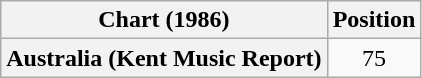<table class="wikitable plainrowheaders" style="text-align:center">
<tr>
<th>Chart (1986)</th>
<th>Position</th>
</tr>
<tr>
<th scope="row">Australia (Kent Music Report)</th>
<td>75</td>
</tr>
</table>
